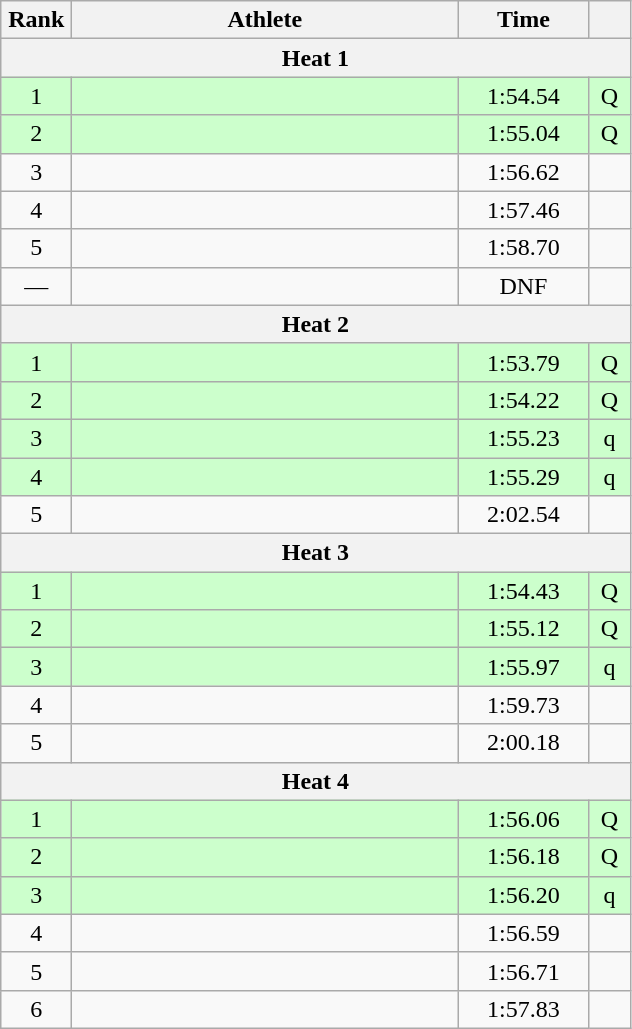<table class=wikitable style="text-align:center">
<tr>
<th width=40>Rank</th>
<th width=250>Athlete</th>
<th width=80>Time</th>
<th width=20></th>
</tr>
<tr>
<th colspan=4>Heat 1</th>
</tr>
<tr bgcolor="ccffcc">
<td>1</td>
<td align=left></td>
<td>1:54.54</td>
<td>Q</td>
</tr>
<tr bgcolor="ccffcc">
<td>2</td>
<td align=left></td>
<td>1:55.04</td>
<td>Q</td>
</tr>
<tr>
<td>3</td>
<td align=left></td>
<td>1:56.62</td>
<td></td>
</tr>
<tr>
<td>4</td>
<td align=left></td>
<td>1:57.46</td>
<td></td>
</tr>
<tr>
<td>5</td>
<td align=left></td>
<td>1:58.70</td>
<td></td>
</tr>
<tr>
<td>—</td>
<td align=left></td>
<td>DNF</td>
<td></td>
</tr>
<tr>
<th colspan=4>Heat 2</th>
</tr>
<tr bgcolor="ccffcc">
<td>1</td>
<td align=left></td>
<td>1:53.79</td>
<td>Q</td>
</tr>
<tr bgcolor="ccffcc">
<td>2</td>
<td align=left></td>
<td>1:54.22</td>
<td>Q</td>
</tr>
<tr bgcolor="ccffcc">
<td>3</td>
<td align=left></td>
<td>1:55.23</td>
<td>q</td>
</tr>
<tr bgcolor="ccffcc">
<td>4</td>
<td align=left></td>
<td>1:55.29</td>
<td>q</td>
</tr>
<tr>
<td>5</td>
<td align=left></td>
<td>2:02.54</td>
<td></td>
</tr>
<tr>
<th colspan=4>Heat 3</th>
</tr>
<tr bgcolor="ccffcc">
<td>1</td>
<td align=left></td>
<td>1:54.43</td>
<td>Q</td>
</tr>
<tr bgcolor="ccffcc">
<td>2</td>
<td align=left></td>
<td>1:55.12</td>
<td>Q</td>
</tr>
<tr bgcolor="ccffcc">
<td>3</td>
<td align=left></td>
<td>1:55.97</td>
<td>q</td>
</tr>
<tr>
<td>4</td>
<td align=left></td>
<td>1:59.73</td>
<td></td>
</tr>
<tr>
<td>5</td>
<td align=left></td>
<td>2:00.18</td>
<td></td>
</tr>
<tr>
<th colspan=4>Heat 4</th>
</tr>
<tr bgcolor="ccffcc">
<td>1</td>
<td align=left></td>
<td>1:56.06</td>
<td>Q</td>
</tr>
<tr bgcolor="ccffcc">
<td>2</td>
<td align=left></td>
<td>1:56.18</td>
<td>Q</td>
</tr>
<tr bgcolor="ccffcc">
<td>3</td>
<td align=left></td>
<td>1:56.20</td>
<td>q</td>
</tr>
<tr>
<td>4</td>
<td align=left></td>
<td>1:56.59</td>
<td></td>
</tr>
<tr>
<td>5</td>
<td align=left></td>
<td>1:56.71</td>
<td></td>
</tr>
<tr>
<td>6</td>
<td align=left></td>
<td>1:57.83</td>
<td></td>
</tr>
</table>
